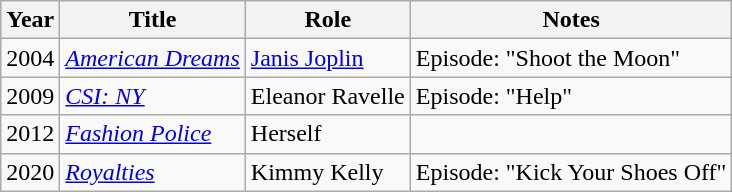<table class="wikitable sortable">
<tr>
<th>Year</th>
<th>Title</th>
<th>Role</th>
<th class="unsortable">Notes</th>
</tr>
<tr>
<td>2004</td>
<td><em><a href='#'>American Dreams</a></em></td>
<td><a href='#'>Janis Joplin</a></td>
<td>Episode: "Shoot the Moon"</td>
</tr>
<tr>
<td>2009</td>
<td><em><a href='#'>CSI: NY</a></em></td>
<td>Eleanor Ravelle</td>
<td>Episode: "Help"</td>
</tr>
<tr>
<td>2012</td>
<td><em><a href='#'>Fashion Police</a></em></td>
<td>Herself</td>
</tr>
<tr>
<td>2020</td>
<td><em><a href='#'>Royalties</a></em></td>
<td>Kimmy Kelly</td>
<td>Episode: "Kick Your Shoes Off"</td>
</tr>
</table>
